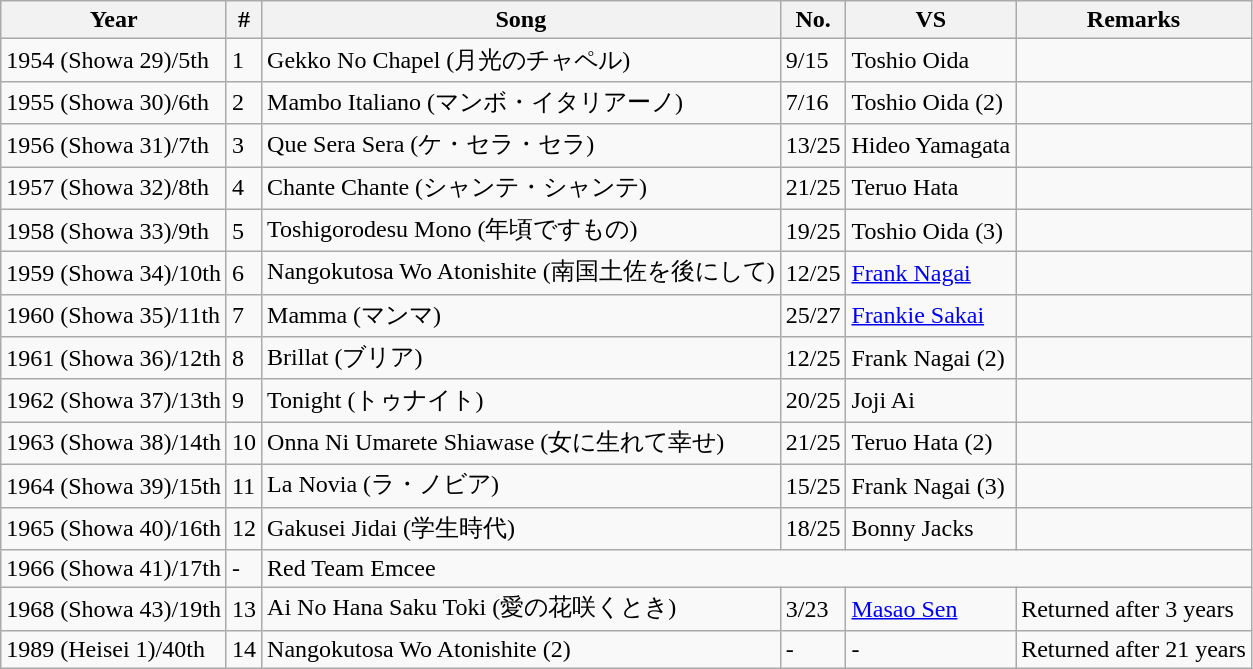<table class="wikitable">
<tr>
<th>Year</th>
<th>#</th>
<th>Song</th>
<th>No.</th>
<th>VS</th>
<th>Remarks</th>
</tr>
<tr>
<td>1954 (Showa 29)/5th</td>
<td>1</td>
<td>Gekko No Chapel (月光のチャペル)</td>
<td>9/15</td>
<td>Toshio Oida</td>
<td></td>
</tr>
<tr>
<td>1955 (Showa 30)/6th</td>
<td>2</td>
<td>Mambo Italiano (マンボ・イタリアーノ)</td>
<td>7/16</td>
<td>Toshio Oida (2)</td>
<td></td>
</tr>
<tr>
<td>1956 (Showa 31)/7th</td>
<td>3</td>
<td>Que Sera Sera (ケ・セラ・セラ)</td>
<td>13/25</td>
<td>Hideo Yamagata</td>
<td></td>
</tr>
<tr>
<td>1957 (Showa 32)/8th</td>
<td>4</td>
<td>Chante Chante (シャンテ・シャンテ)</td>
<td>21/25</td>
<td>Teruo Hata</td>
<td></td>
</tr>
<tr>
<td>1958 (Showa 33)/9th</td>
<td>5</td>
<td>Toshigorodesu Mono (年頃ですもの)</td>
<td>19/25</td>
<td>Toshio Oida (3)</td>
<td></td>
</tr>
<tr>
<td>1959 (Showa 34)/10th</td>
<td>6</td>
<td>Nangokutosa Wo Atonishite (南国土佐を後にして)</td>
<td>12/25</td>
<td><a href='#'>Frank Nagai</a></td>
<td></td>
</tr>
<tr>
<td>1960 (Showa 35)/11th</td>
<td>7</td>
<td>Mamma (マンマ)</td>
<td>25/27</td>
<td><a href='#'>Frankie Sakai</a></td>
<td></td>
</tr>
<tr>
<td>1961 (Showa 36)/12th</td>
<td>8</td>
<td>Brillat (ブリア)</td>
<td>12/25</td>
<td>Frank Nagai (2)</td>
<td></td>
</tr>
<tr>
<td>1962 (Showa 37)/13th</td>
<td>9</td>
<td>Tonight (トゥナイト)</td>
<td>20/25</td>
<td>Joji Ai</td>
<td></td>
</tr>
<tr>
<td>1963 (Showa 38)/14th</td>
<td>10</td>
<td>Onna Ni Umarete Shiawase (女に生れて幸せ)</td>
<td>21/25</td>
<td>Teruo Hata (2)</td>
<td></td>
</tr>
<tr>
<td>1964 (Showa 39)/15th</td>
<td>11</td>
<td>La Novia (ラ・ノビア)</td>
<td>15/25</td>
<td>Frank Nagai (3)</td>
<td></td>
</tr>
<tr>
<td>1965 (Showa 40)/16th</td>
<td>12</td>
<td>Gakusei Jidai (学生時代)</td>
<td>18/25</td>
<td>Bonny Jacks</td>
<td></td>
</tr>
<tr>
<td>1966 (Showa 41)/17th</td>
<td>-</td>
<td colspan=4>Red Team Emcee</td>
</tr>
<tr>
<td>1968 (Showa 43)/19th</td>
<td>13</td>
<td>Ai No Hana Saku Toki (愛の花咲くとき)</td>
<td>3/23</td>
<td><a href='#'>Masao Sen</a></td>
<td>Returned after 3 years</td>
</tr>
<tr>
<td>1989 (Heisei 1)/40th</td>
<td>14</td>
<td>Nangokutosa Wo Atonishite (2)</td>
<td>-</td>
<td>-</td>
<td>Returned after 21 years</td>
</tr>
</table>
